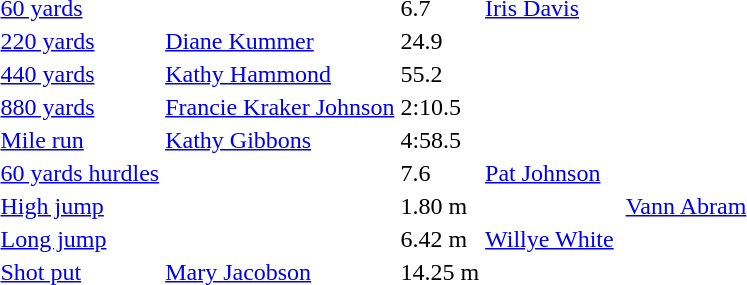<table>
<tr>
<td><a href='#'>60 yards</a></td>
<td></td>
<td>6.7</td>
<td><a href='#'>Iris Davis</a></td>
<td></td>
<td></td>
<td></td>
</tr>
<tr>
<td><a href='#'>220 yards</a></td>
<td><a href='#'>Diane Kummer</a></td>
<td>24.9</td>
<td></td>
<td></td>
<td></td>
<td></td>
</tr>
<tr>
<td><a href='#'>440 yards</a></td>
<td><a href='#'>Kathy Hammond</a></td>
<td>55.2</td>
<td></td>
<td></td>
<td></td>
<td></td>
</tr>
<tr>
<td><a href='#'>880 yards</a></td>
<td><a href='#'>Francie Kraker Johnson</a></td>
<td>2:10.5</td>
<td></td>
<td></td>
<td></td>
<td></td>
</tr>
<tr>
<td><a href='#'>Mile run</a></td>
<td><a href='#'>Kathy Gibbons</a></td>
<td>4:58.5</td>
<td></td>
<td></td>
<td></td>
<td></td>
</tr>
<tr>
<td><a href='#'>60 yards hurdles</a></td>
<td></td>
<td>7.6</td>
<td><a href='#'>Pat Johnson</a></td>
<td></td>
<td></td>
<td></td>
</tr>
<tr>
<td><a href='#'>High jump</a></td>
<td></td>
<td>1.80 m</td>
<td></td>
<td></td>
<td><a href='#'>Vann Abram</a></td>
<td></td>
</tr>
<tr>
<td><a href='#'>Long jump</a></td>
<td></td>
<td>6.42 m</td>
<td><a href='#'>Willye White</a></td>
<td></td>
<td></td>
<td></td>
</tr>
<tr>
<td><a href='#'>Shot put</a></td>
<td><a href='#'>Mary Jacobson</a></td>
<td>14.25 m</td>
<td></td>
<td></td>
<td></td>
<td></td>
</tr>
</table>
